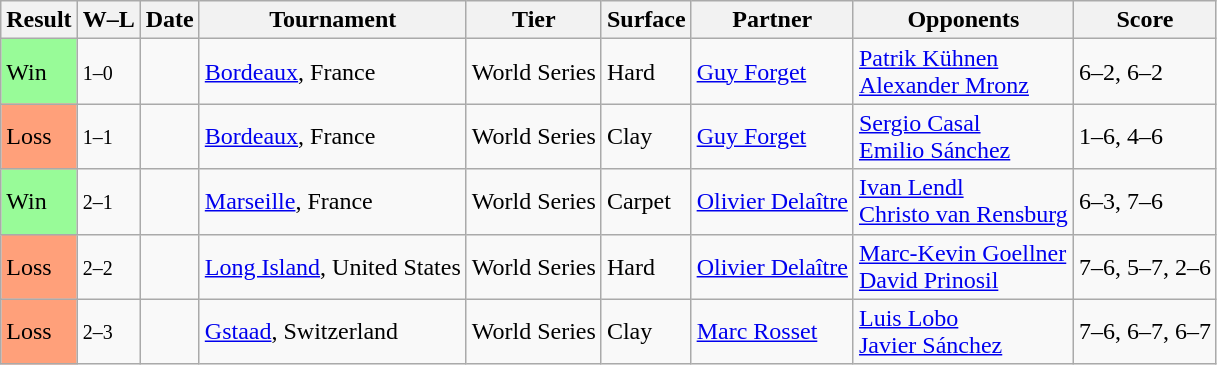<table class="sortable wikitable">
<tr>
<th>Result</th>
<th class="unsortable">W–L</th>
<th>Date</th>
<th>Tournament</th>
<th>Tier</th>
<th>Surface</th>
<th>Partner</th>
<th>Opponents</th>
<th class="unsortable">Score</th>
</tr>
<tr>
<td style="background:#98fb98;">Win</td>
<td><small>1–0</small></td>
<td><a href='#'></a></td>
<td><a href='#'>Bordeaux</a>, France</td>
<td>World Series</td>
<td>Hard</td>
<td> <a href='#'>Guy Forget</a></td>
<td> <a href='#'>Patrik Kühnen</a> <br>  <a href='#'>Alexander Mronz</a></td>
<td>6–2, 6–2</td>
</tr>
<tr>
<td style="background:#ffa07a;">Loss</td>
<td><small>1–1</small></td>
<td><a href='#'></a></td>
<td><a href='#'>Bordeaux</a>, France</td>
<td>World Series</td>
<td>Clay</td>
<td> <a href='#'>Guy Forget</a></td>
<td> <a href='#'>Sergio Casal</a> <br>  <a href='#'>Emilio Sánchez</a></td>
<td>1–6, 4–6</td>
</tr>
<tr>
<td style="background:#98fb98;">Win</td>
<td><small>2–1</small></td>
<td><a href='#'></a></td>
<td><a href='#'>Marseille</a>, France</td>
<td>World Series</td>
<td>Carpet</td>
<td> <a href='#'>Olivier Delaître</a></td>
<td> <a href='#'>Ivan Lendl</a> <br>  <a href='#'>Christo van Rensburg</a></td>
<td>6–3, 7–6</td>
</tr>
<tr>
<td style="background:#ffa07a;">Loss</td>
<td><small>2–2</small></td>
<td><a href='#'></a></td>
<td><a href='#'>Long Island</a>, United States</td>
<td>World Series</td>
<td>Hard</td>
<td> <a href='#'>Olivier Delaître</a></td>
<td> <a href='#'>Marc-Kevin Goellner</a> <br>  <a href='#'>David Prinosil</a></td>
<td>7–6, 5–7, 2–6</td>
</tr>
<tr>
<td style="background:#ffa07a;">Loss</td>
<td><small>2–3</small></td>
<td><a href='#'></a></td>
<td><a href='#'>Gstaad</a>, Switzerland</td>
<td>World Series</td>
<td>Clay</td>
<td> <a href='#'>Marc Rosset</a></td>
<td> <a href='#'>Luis Lobo</a> <br>  <a href='#'>Javier Sánchez</a></td>
<td>7–6, 6–7, 6–7</td>
</tr>
</table>
